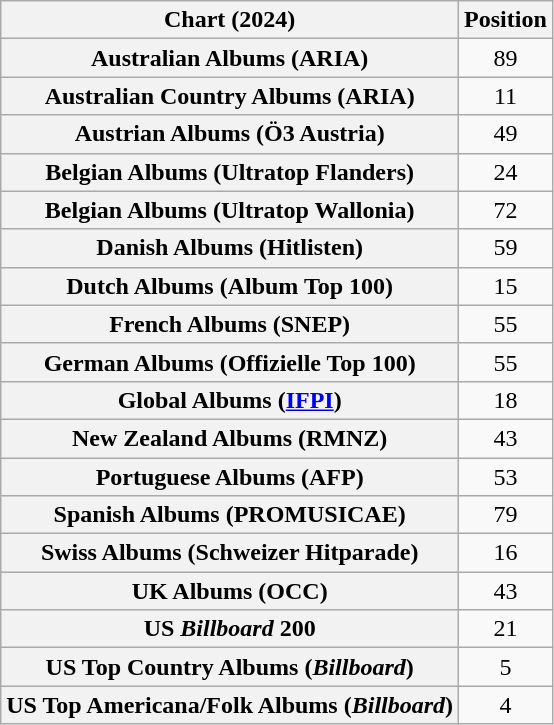<table class="wikitable sortable plainrowheaders" style="text-align:center">
<tr>
<th scope="col">Chart (2024)</th>
<th scope="col">Position</th>
</tr>
<tr>
<th scope="row">Australian Albums (ARIA)</th>
<td>89</td>
</tr>
<tr>
<th scope="row">Australian Country Albums (ARIA)</th>
<td>11</td>
</tr>
<tr>
<th scope="row">Austrian Albums (Ö3 Austria)</th>
<td>49</td>
</tr>
<tr>
<th scope="row">Belgian Albums (Ultratop Flanders)</th>
<td>24</td>
</tr>
<tr>
<th scope="row">Belgian Albums (Ultratop Wallonia)</th>
<td>72</td>
</tr>
<tr>
<th scope="row">Danish Albums (Hitlisten)</th>
<td>59</td>
</tr>
<tr>
<th scope="row">Dutch Albums (Album Top 100)</th>
<td>15</td>
</tr>
<tr>
<th scope="row">French Albums (SNEP)</th>
<td>55</td>
</tr>
<tr>
<th scope="row">German Albums (Offizielle Top 100)</th>
<td>55</td>
</tr>
<tr>
<th scope="row">Global Albums (<a href='#'>IFPI</a>)</th>
<td>18</td>
</tr>
<tr>
<th scope="row">New Zealand Albums (RMNZ)</th>
<td>43</td>
</tr>
<tr>
<th scope="row">Portuguese Albums (AFP)</th>
<td>53</td>
</tr>
<tr>
<th scope="row">Spanish Albums (PROMUSICAE)</th>
<td>79</td>
</tr>
<tr>
<th scope="row">Swiss Albums (Schweizer Hitparade)</th>
<td>16</td>
</tr>
<tr>
<th scope="row">UK Albums (OCC)</th>
<td>43</td>
</tr>
<tr>
<th scope="row">US <em>Billboard</em> 200</th>
<td>21</td>
</tr>
<tr>
<th scope="row">US Top Country Albums (<em>Billboard</em>)</th>
<td>5</td>
</tr>
<tr>
<th scope="row">US Top Americana/Folk Albums (<em>Billboard</em>)</th>
<td>4</td>
</tr>
</table>
